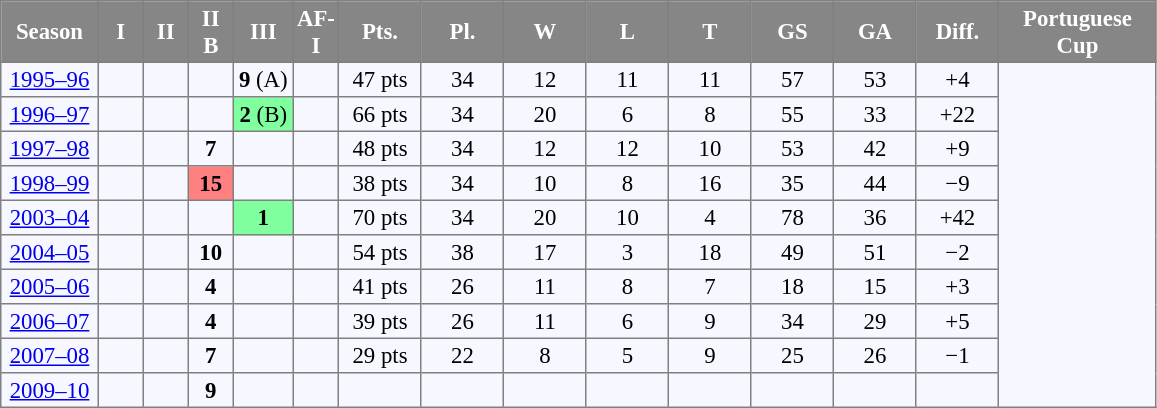<table bgcolor="#f7f8ff" cellpadding="2" cellspacing="2" border="1" style="font-size: 95%; border: gray solid 1px; border-collapse: collapse; text-align:center">
<tr bgcolor="#868686" style="color: #ffffff">
<td width="60" align="center"><strong>Season</strong></td>
<td width="25" align="center"><strong>I</strong></td>
<td width="25" align="center"><strong>II</strong></td>
<td width="25" align="center"><strong>II B</strong></td>
<td width="35" align="center"><strong>III</strong></td>
<td width="25" align="center"><strong>AF-I</strong></td>
<td width="50" align="center"><strong>Pts.</strong></td>
<td width="50" align="center"><strong>Pl.</strong></td>
<td width="50" align="center"><strong>W</strong></td>
<td width="50" align="center"><strong>L</strong></td>
<td width="50" align="center"><strong>T</strong></td>
<td width="50" align="center"><strong>GS</strong></td>
<td width="50" align="center"><strong>GA</strong></td>
<td width="50" align="center"><strong>Diff.</strong></td>
<td width="100" align="center"><strong>Portuguese Cup</strong></td>
</tr>
<tr>
<td><a href='#'>1995–96</a></td>
<td></td>
<td></td>
<td></td>
<td><strong>9</strong> (A)</td>
<td></td>
<td>47 pts</td>
<td>34</td>
<td>12</td>
<td>11</td>
<td>11</td>
<td>57</td>
<td>53</td>
<td>+4</td>
</tr>
<tr>
<td><a href='#'>1996–97</a></td>
<td></td>
<td></td>
<td></td>
<td bgcolor="#80FF9F"><strong>2</strong> (B)</td>
<td></td>
<td>66 pts</td>
<td>34</td>
<td>20</td>
<td>6</td>
<td>8</td>
<td>55</td>
<td>33</td>
<td>+22</td>
</tr>
<tr>
<td><a href='#'>1997–98</a></td>
<td></td>
<td></td>
<td><strong>7</strong></td>
<td></td>
<td></td>
<td>48 pts</td>
<td>34</td>
<td>12</td>
<td>12</td>
<td>10</td>
<td>53</td>
<td>42</td>
<td>+9</td>
</tr>
<tr>
<td><a href='#'>1998–99</a></td>
<td></td>
<td></td>
<td bgcolor="#FF8080"><strong>15</strong></td>
<td></td>
<td></td>
<td>38 pts</td>
<td>34</td>
<td>10</td>
<td>8</td>
<td>16</td>
<td>35</td>
<td>44</td>
<td>−9</td>
</tr>
<tr>
<td><a href='#'>2003–04</a></td>
<td></td>
<td></td>
<td></td>
<td bgcolor="#80FF9F"><strong>1</strong></td>
<td></td>
<td>70 pts</td>
<td>34</td>
<td>20</td>
<td>10</td>
<td>4</td>
<td>78</td>
<td>36</td>
<td>+42</td>
</tr>
<tr>
<td><a href='#'>2004–05</a></td>
<td></td>
<td></td>
<td><strong>10</strong></td>
<td></td>
<td></td>
<td>54 pts</td>
<td>38</td>
<td>17</td>
<td>3</td>
<td>18</td>
<td>49</td>
<td>51</td>
<td>−2</td>
</tr>
<tr>
<td><a href='#'>2005–06</a></td>
<td></td>
<td></td>
<td><strong>4</strong></td>
<td></td>
<td></td>
<td>41 pts</td>
<td>26</td>
<td>11</td>
<td>8</td>
<td>7</td>
<td>18</td>
<td>15</td>
<td>+3</td>
</tr>
<tr>
<td><a href='#'>2006–07</a></td>
<td></td>
<td></td>
<td><strong>4</strong></td>
<td></td>
<td></td>
<td>39 pts</td>
<td>26</td>
<td>11</td>
<td>6</td>
<td>9</td>
<td>34</td>
<td>29</td>
<td>+5</td>
</tr>
<tr>
<td><a href='#'>2007–08</a></td>
<td></td>
<td></td>
<td><strong>7</strong></td>
<td></td>
<td></td>
<td>29 pts</td>
<td>22</td>
<td>8</td>
<td>5</td>
<td>9</td>
<td>25</td>
<td>26</td>
<td>−1</td>
</tr>
<tr>
<td><a href='#'>2009–10</a></td>
<td></td>
<td></td>
<td><strong>9</strong></td>
<td></td>
<td></td>
<td></td>
<td></td>
<td></td>
<td></td>
<td></td>
<td></td>
<td></td>
<td></td>
</tr>
</table>
